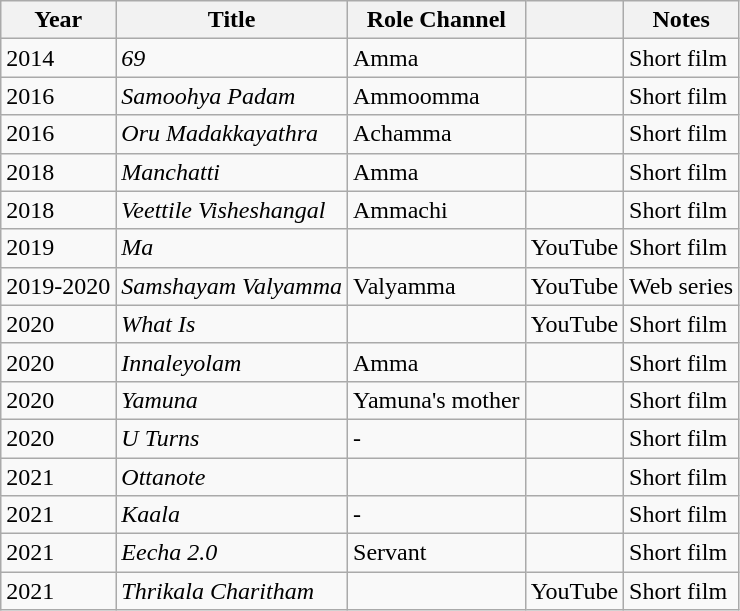<table class="wikitable sortable">
<tr>
<th>Year</th>
<th>Title</th>
<th>Role Channel</th>
<th></th>
<th>Notes</th>
</tr>
<tr>
<td>2014</td>
<td><em>69</em></td>
<td>Amma</td>
<td></td>
<td>Short film</td>
</tr>
<tr>
<td>2016</td>
<td><em>Samoohya Padam</em></td>
<td>Ammoomma</td>
<td></td>
<td>Short film</td>
</tr>
<tr>
<td>2016</td>
<td><em>Oru Madakkayathra</em></td>
<td>Achamma</td>
<td></td>
<td>Short film</td>
</tr>
<tr>
<td>2018</td>
<td><em>Manchatti</em></td>
<td>Amma</td>
<td></td>
<td>Short film</td>
</tr>
<tr>
<td>2018</td>
<td><em>Veettile Visheshangal</em></td>
<td>Ammachi</td>
<td></td>
<td>Short film</td>
</tr>
<tr>
<td>2019</td>
<td><em>Ma</em></td>
<td></td>
<td>YouTube</td>
<td>Short film</td>
</tr>
<tr>
<td>2019-2020</td>
<td><em>Samshayam Valyamma</em></td>
<td>Valyamma</td>
<td>YouTube</td>
<td>Web series</td>
</tr>
<tr>
<td>2020</td>
<td><em>What Is</em></td>
<td></td>
<td>YouTube</td>
<td>Short film</td>
</tr>
<tr>
<td>2020</td>
<td><em>Innaleyolam</em></td>
<td>Amma</td>
<td></td>
<td>Short film</td>
</tr>
<tr>
<td>2020</td>
<td><em>Yamuna </em></td>
<td>Yamuna's mother</td>
<td></td>
<td>Short film</td>
</tr>
<tr>
<td>2020</td>
<td><em>U Turns</em></td>
<td>-</td>
<td></td>
<td>Short film</td>
</tr>
<tr>
<td>2021</td>
<td><em>Ottanote</em></td>
<td></td>
<td></td>
<td>Short film</td>
</tr>
<tr>
<td>2021</td>
<td><em>Kaala</em></td>
<td>-</td>
<td></td>
<td>Short film</td>
</tr>
<tr>
<td>2021</td>
<td><em>Eecha 2.0</em></td>
<td>Servant</td>
<td></td>
<td>Short film</td>
</tr>
<tr>
<td>2021</td>
<td><em>Thrikala Charitham</em></td>
<td></td>
<td>YouTube</td>
<td>Short film</td>
</tr>
</table>
